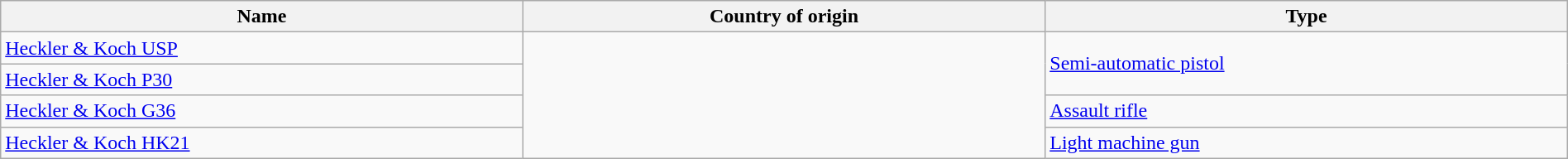<table class="wikitable" width="100%" border="0">
<tr>
<th width="25%">Name</th>
<th width="25%">Country of origin</th>
<th width="25%">Type</th>
</tr>
<tr>
<td><a href='#'>Heckler & Koch USP</a></td>
<td rowspan="4"></td>
<td rowspan="2"><a href='#'>Semi-automatic pistol</a></td>
</tr>
<tr>
<td><a href='#'>Heckler & Koch P30</a></td>
</tr>
<tr>
<td><a href='#'>Heckler & Koch G36</a></td>
<td><a href='#'>Assault rifle</a></td>
</tr>
<tr>
<td><a href='#'>Heckler & Koch HK21</a></td>
<td><a href='#'>Light machine gun</a></td>
</tr>
</table>
